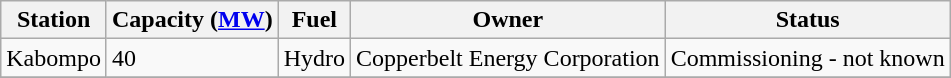<table class="wikitable sortable">
<tr>
<th>Station</th>
<th>Capacity (<a href='#'>MW</a>)</th>
<th>Fuel</th>
<th>Owner</th>
<th>Status</th>
</tr>
<tr>
<td>Kabompo</td>
<td>40</td>
<td>Hydro</td>
<td>Copperbelt Energy Corporation</td>
<td>Commissioning - not known</td>
</tr>
<tr>
</tr>
</table>
